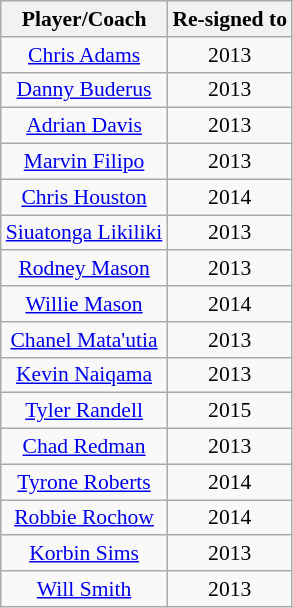<table class="wikitable sortable" style="text-align: center; font-size:90%">
<tr style="background:#efefef;">
<th>Player/Coach</th>
<th>Re-signed to</th>
</tr>
<tr>
<td><a href='#'>Chris Adams</a></td>
<td>2013</td>
</tr>
<tr>
<td><a href='#'>Danny Buderus</a></td>
<td>2013</td>
</tr>
<tr>
<td><a href='#'>Adrian Davis</a></td>
<td>2013</td>
</tr>
<tr>
<td><a href='#'>Marvin Filipo</a></td>
<td>2013</td>
</tr>
<tr>
<td><a href='#'>Chris Houston</a></td>
<td>2014</td>
</tr>
<tr>
<td><a href='#'>Siuatonga Likiliki</a></td>
<td>2013</td>
</tr>
<tr>
<td><a href='#'>Rodney Mason</a></td>
<td>2013</td>
</tr>
<tr>
<td><a href='#'>Willie Mason</a></td>
<td>2014</td>
</tr>
<tr>
<td><a href='#'>Chanel Mata'utia</a></td>
<td>2013</td>
</tr>
<tr>
<td><a href='#'>Kevin Naiqama</a></td>
<td>2013</td>
</tr>
<tr>
<td><a href='#'>Tyler Randell</a></td>
<td>2015</td>
</tr>
<tr>
<td><a href='#'>Chad Redman</a></td>
<td>2013</td>
</tr>
<tr>
<td><a href='#'>Tyrone Roberts</a></td>
<td>2014</td>
</tr>
<tr>
<td><a href='#'>Robbie Rochow</a></td>
<td>2014</td>
</tr>
<tr>
<td><a href='#'>Korbin Sims</a></td>
<td>2013</td>
</tr>
<tr>
<td><a href='#'>Will Smith</a></td>
<td>2013</td>
</tr>
</table>
